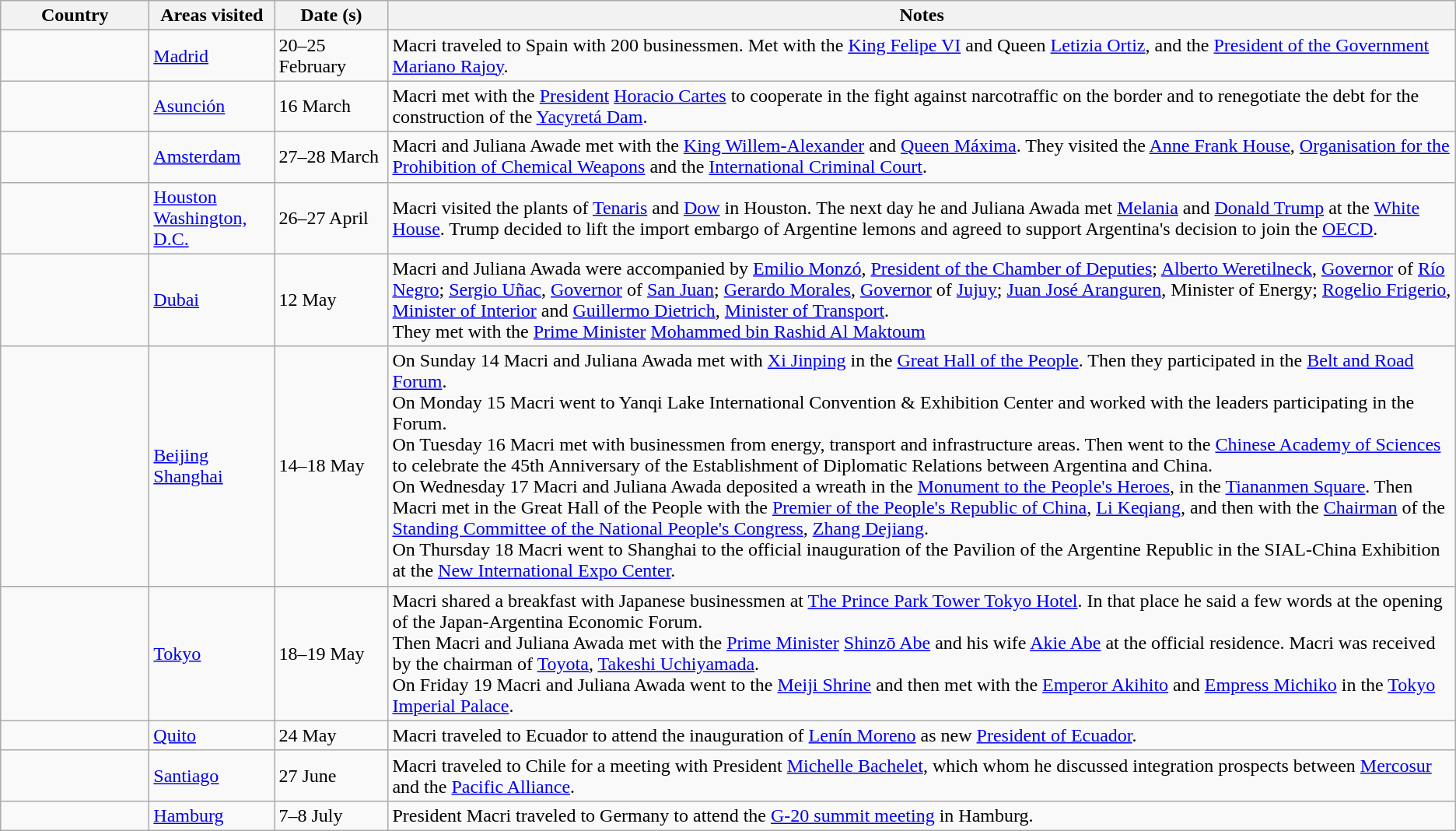<table class="wikitable">
<tr>
<th width=120>Country</th>
<th width=100>Areas visited</th>
<th width=90>Date (s)</th>
<th wideth=550>Notes</th>
</tr>
<tr>
<td></td>
<td><a href='#'>Madrid</a></td>
<td>20–25 February</td>
<td>Macri traveled to Spain with 200 businessmen. Met with the <a href='#'>King Felipe VI</a> and Queen <a href='#'>Letizia Ortiz</a>, and the <a href='#'>President of the Government</a> <a href='#'>Mariano Rajoy</a>.</td>
</tr>
<tr>
<td></td>
<td><a href='#'>Asunción</a></td>
<td>16 March</td>
<td>Macri met with the <a href='#'>President</a> <a href='#'>Horacio Cartes</a> to cooperate in the fight against narcotraffic on the border and to renegotiate the debt for the construction of the <a href='#'>Yacyretá Dam</a>.</td>
</tr>
<tr>
<td></td>
<td><a href='#'>Amsterdam</a></td>
<td>27–28 March</td>
<td>Macri and Juliana Awade met with the <a href='#'>King Willem-Alexander</a> and <a href='#'>Queen Máxima</a>. They visited the <a href='#'>Anne Frank House</a>, <a href='#'>Organisation for the Prohibition of Chemical Weapons</a> and the <a href='#'>International Criminal Court</a>.</td>
</tr>
<tr>
<td></td>
<td><a href='#'>Houston</a><br><a href='#'>Washington, D.C.</a></td>
<td>26–27 April</td>
<td>Macri visited the plants of <a href='#'>Tenaris</a> and <a href='#'>Dow</a> in Houston. The next day he and Juliana Awada met <a href='#'>Melania</a> and <a href='#'>Donald Trump</a> at the <a href='#'>White House</a>. Trump decided to lift the import embargo of Argentine lemons and agreed to support Argentina's decision to join the <a href='#'>OECD</a>.</td>
</tr>
<tr>
<td></td>
<td><a href='#'>Dubai</a></td>
<td>12 May</td>
<td>Macri and Juliana Awada were accompanied by <a href='#'>Emilio Monzó</a>, <a href='#'>President of the Chamber of Deputies</a>; <a href='#'>Alberto Weretilneck</a>, <a href='#'>Governor</a> of <a href='#'>Río Negro</a>; <a href='#'>Sergio Uñac</a>, <a href='#'>Governor</a> of <a href='#'>San Juan</a>; <a href='#'>Gerardo Morales</a>, <a href='#'>Governor</a> of <a href='#'>Jujuy</a>; <a href='#'>Juan José Aranguren</a>, Minister of Energy; <a href='#'>Rogelio Frigerio</a>, <a href='#'>Minister of Interior</a> and <a href='#'>Guillermo Dietrich</a>, <a href='#'>Minister of Transport</a>.<br>They met with the <a href='#'>Prime Minister</a> <a href='#'>Mohammed bin Rashid Al Maktoum</a></td>
</tr>
<tr>
<td></td>
<td><a href='#'>Beijing</a><br><a href='#'>Shanghai</a></td>
<td>14–18 May</td>
<td>On Sunday 14 Macri and Juliana Awada met with <a href='#'>Xi Jinping</a> in the <a href='#'>Great Hall of the People</a>. Then they participated in the <a href='#'>Belt and Road Forum</a>.<br>On Monday 15 Macri went to Yanqi Lake International Convention & Exhibition Center and worked with the leaders participating in the Forum.<br>On Tuesday 16 Macri met with businessmen from energy, transport and infrastructure areas. Then went to the <a href='#'>Chinese Academy of Sciences</a> to celebrate the 45th Anniversary of the Establishment of Diplomatic Relations between Argentina and China.<br>On Wednesday 17 Macri and Juliana Awada deposited a wreath in the <a href='#'>Monument to the People's Heroes</a>, in the <a href='#'>Tiananmen Square</a>. Then Macri met in the Great Hall of the People with the <a href='#'>Premier of the People's Republic of China</a>, <a href='#'>Li Keqiang</a>, and then with the <a href='#'>Chairman</a> of the <a href='#'>Standing Committee of the National People's Congress</a>, <a href='#'>Zhang Dejiang</a>.<br>On Thursday 18 Macri went to Shanghai to the official inauguration of the Pavilion of the Argentine Republic in the SIAL-China Exhibition at the <a href='#'>New International Expo Center</a>.</td>
</tr>
<tr>
<td></td>
<td><a href='#'>Tokyo</a></td>
<td>18–19 May</td>
<td>Macri shared a breakfast with Japanese businessmen at <a href='#'>The Prince Park Tower Tokyo Hotel</a>. In that place he said a few words at the opening of the Japan-Argentina Economic Forum.<br>Then Macri and Juliana Awada met with the <a href='#'>Prime Minister</a> <a href='#'>Shinzō Abe</a> and his wife <a href='#'>Akie Abe</a> at the official residence. Macri was received by the chairman of <a href='#'>Toyota</a>, <a href='#'>Takeshi Uchiyamada</a>.<br>On Friday 19 Macri and Juliana Awada went to the <a href='#'>Meiji Shrine</a> and then met with the <a href='#'>Emperor Akihito</a> and <a href='#'>Empress Michiko</a> in the <a href='#'>Tokyo Imperial Palace</a>.</td>
</tr>
<tr>
<td></td>
<td><a href='#'>Quito</a></td>
<td>24 May</td>
<td>Macri traveled to Ecuador to attend the inauguration of <a href='#'>Lenín Moreno</a> as new <a href='#'>President of Ecuador</a>.</td>
</tr>
<tr>
<td></td>
<td><a href='#'>Santiago</a></td>
<td>27 June</td>
<td>Macri traveled to Chile for a meeting with President <a href='#'>Michelle Bachelet</a>, which whom he discussed integration prospects between <a href='#'>Mercosur</a> and the <a href='#'>Pacific Alliance</a>.</td>
</tr>
<tr>
<td></td>
<td><a href='#'>Hamburg</a></td>
<td>7–8 July</td>
<td>President Macri traveled to Germany to attend the <a href='#'>G-20 summit meeting</a> in Hamburg.</td>
</tr>
</table>
